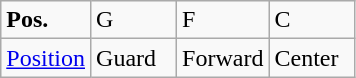<table class="wikitable">
<tr>
<td width="50"><strong>Pos.</strong></td>
<td width="50">G</td>
<td width="50">F</td>
<td width="50">C</td>
</tr>
<tr>
<td><a href='#'>Position</a></td>
<td>Guard</td>
<td>Forward</td>
<td>Center</td>
</tr>
</table>
